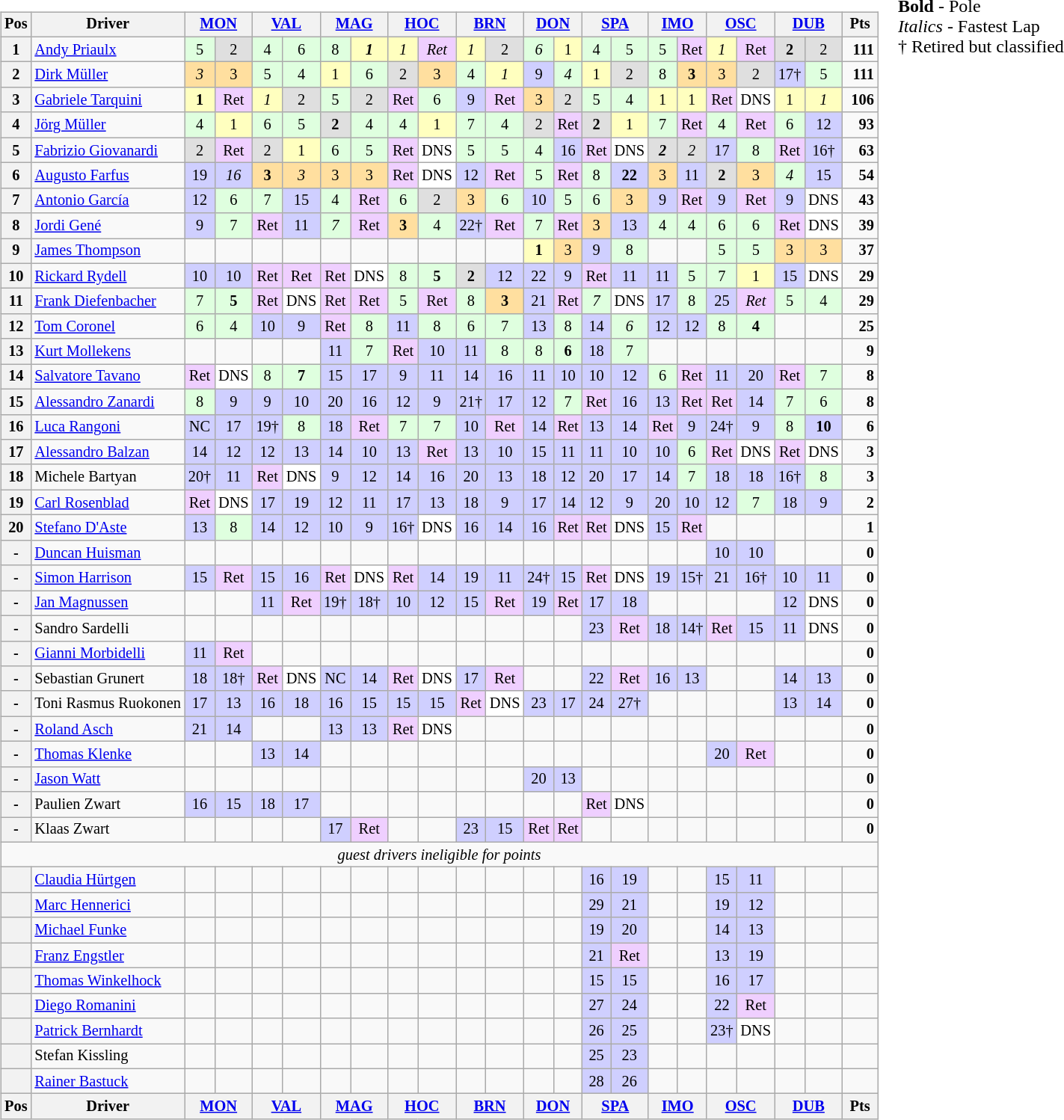<table>
<tr>
<td valign="top"><br><table class="wikitable" style="font-size: 85%; text-align: center;">
<tr valign="top">
<th valign=middle>Pos</th>
<th valign=middle>Driver</th>
<th colspan=2><a href='#'>MON</a><br></th>
<th colspan=2><a href='#'>VAL</a><br></th>
<th colspan=2><a href='#'>MAG</a><br></th>
<th colspan=2><a href='#'>HOC</a><br></th>
<th colspan=2><a href='#'>BRN</a><br></th>
<th colspan=2><a href='#'>DON</a><br></th>
<th colspan=2><a href='#'>SPA</a><br></th>
<th colspan=2><a href='#'>IMO</a><br></th>
<th colspan=2><a href='#'>OSC</a><br></th>
<th colspan=2><a href='#'>DUB</a><br></th>
<th valign=middle> Pts </th>
</tr>
<tr>
<th>1</th>
<td align="left"> <a href='#'>Andy Priaulx</a></td>
<td style="background:#dfffdf;">5</td>
<td style="background:#dfdfdf;">2</td>
<td style="background:#dfffdf;">4</td>
<td style="background:#dfffdf;">6</td>
<td style="background:#dfffdf;">8</td>
<td style="background:#ffffbf;"><strong><em>1</em></strong></td>
<td style="background:#ffffbf;"><em>1</em></td>
<td style="background:#efcfff;"><em>Ret</em></td>
<td style="background:#ffffbf;"><em>1</em></td>
<td style="background:#dfdfdf;">2</td>
<td style="background:#dfffdf;"><em>6</em></td>
<td style="background:#ffffbf;">1</td>
<td style="background:#dfffdf;">4</td>
<td style="background:#dfffdf;">5</td>
<td style="background:#dfffdf;">5</td>
<td style="background:#efcfff;">Ret</td>
<td style="background:#ffffbf;"><em>1</em></td>
<td style="background:#efcfff;">Ret</td>
<td style="background:#dfdfdf;"><strong>2</strong></td>
<td style="background:#dfdfdf;">2</td>
<td align="right"><strong>111</strong></td>
</tr>
<tr>
<th>2</th>
<td align="left"> <a href='#'>Dirk Müller</a></td>
<td style="background:#ffdf9f;"><em>3</em></td>
<td style="background:#ffdf9f;">3</td>
<td style="background:#dfffdf;">5</td>
<td style="background:#dfffdf;">4</td>
<td style="background:#ffffbf;">1</td>
<td style="background:#dfffdf;">6</td>
<td style="background:#dfdfdf;">2</td>
<td style="background:#ffdf9f;">3</td>
<td style="background:#dfffdf;">4</td>
<td style="background:#ffffbf;"><em>1</em></td>
<td style="background:#cfcfff;">9</td>
<td style="background:#dfffdf;"><em>4</em></td>
<td style="background:#ffffbf;">1</td>
<td style="background:#dfdfdf;">2</td>
<td style="background:#dfffdf;">8</td>
<td style="background:#ffdf9f;"><strong>3</strong></td>
<td style="background:#ffdf9f;">3</td>
<td style="background:#dfdfdf;">2</td>
<td style="background:#cfcfff;">17†</td>
<td style="background:#dfffdf;">5</td>
<td align="right"><strong>111</strong></td>
</tr>
<tr>
<th>3</th>
<td align="left"> <a href='#'>Gabriele Tarquini</a></td>
<td style="background:#ffffbf;"><strong>1</strong></td>
<td style="background:#efcfff;">Ret</td>
<td style="background:#ffffbf;"><em>1</em></td>
<td style="background:#dfdfdf;">2</td>
<td style="background:#dfffdf;">5</td>
<td style="background:#dfdfdf;">2</td>
<td style="background:#efcfff;">Ret</td>
<td style="background:#dfffdf;">6</td>
<td style="background:#cfcfff;">9</td>
<td style="background:#efcfff;">Ret</td>
<td style="background:#ffdf9f;">3</td>
<td style="background:#dfdfdf;">2</td>
<td style="background:#dfffdf;">5</td>
<td style="background:#dfffdf;">4</td>
<td style="background:#ffffbf;">1</td>
<td style="background:#ffffbf;">1</td>
<td style="background:#efcfff;">Ret</td>
<td style="background:#ffffff;">DNS</td>
<td style="background:#ffffbf;">1</td>
<td style="background:#ffffbf;"><em>1</em></td>
<td align="right"><strong>106</strong></td>
</tr>
<tr>
<th>4</th>
<td align="left"> <a href='#'>Jörg Müller</a></td>
<td style="background:#dfffdf;">4</td>
<td style="background:#ffffbf;">1</td>
<td style="background:#dfffdf;">6</td>
<td style="background:#dfffdf;">5</td>
<td style="background:#dfdfdf;"><strong>2</strong></td>
<td style="background:#dfffdf;">4</td>
<td style="background:#dfffdf;">4</td>
<td style="background:#ffffbf;">1</td>
<td style="background:#dfffdf;">7</td>
<td style="background:#dfffdf;">4</td>
<td style="background:#dfdfdf;">2</td>
<td style="background:#efcfff;">Ret</td>
<td style="background:#dfdfdf;"><strong>2</strong></td>
<td style="background:#ffffbf;">1</td>
<td style="background:#dfffdf;">7</td>
<td style="background:#efcfff;">Ret</td>
<td style="background:#dfffdf;">4</td>
<td style="background:#efcfff;">Ret</td>
<td style="background:#dfffdf;">6</td>
<td style="background:#cfcfff;">12</td>
<td align="right"><strong>93</strong></td>
</tr>
<tr>
<th>5</th>
<td align="left"> <a href='#'>Fabrizio Giovanardi</a></td>
<td style="background:#dfdfdf;">2</td>
<td style="background:#efcfff;">Ret</td>
<td style="background:#dfdfdf;">2</td>
<td style="background:#ffffbf;">1</td>
<td style="background:#dfffdf;">6</td>
<td style="background:#dfffdf;">5</td>
<td style="background:#efcfff;">Ret</td>
<td style="background:#ffffff;">DNS</td>
<td style="background:#dfffdf;">5</td>
<td style="background:#dfffdf;">5</td>
<td style="background:#dfffdf;">4</td>
<td style="background:#cfcfff;">16</td>
<td style="background:#efcfff;">Ret</td>
<td style="background:#ffffff;">DNS</td>
<td style="background:#dfdfdf;"><strong><em>2</em></strong></td>
<td style="background:#dfdfdf;"><em>2</em></td>
<td style="background:#cfcfff;">17</td>
<td style="background:#dfffdf;">8</td>
<td style="background:#efcfff;">Ret</td>
<td style="background:#cfcfff;">16†</td>
<td align="right"><strong>63</strong></td>
</tr>
<tr>
<th>6</th>
<td align="left"> <a href='#'>Augusto Farfus</a></td>
<td style="background:#cfcfff;">19</td>
<td style="background:#cfcfff;"><em>16</em></td>
<td style="background:#ffdf9f;"><strong>3</strong></td>
<td style="background:#ffdf9f;"><em>3</em></td>
<td style="background:#ffdf9f;">3</td>
<td style="background:#ffdf9f;">3</td>
<td style="background:#efcfff;">Ret</td>
<td style="background:#ffffff;">DNS</td>
<td style="background:#cfcfff;">12</td>
<td style="background:#efcfff;">Ret</td>
<td style="background:#dfffdf;">5</td>
<td style="background:#efcfff;">Ret</td>
<td style="background:#dfffdf;">8</td>
<td style="background:#cfcfff;"><strong>22</strong></td>
<td style="background:#ffdf9f;">3</td>
<td style="background:#cfcfff;">11</td>
<td style="background:#dfdfdf;"><strong>2</strong></td>
<td style="background:#ffdf9f;">3</td>
<td style="background:#dfffdf;"><em>4</em></td>
<td style="background:#cfcfff;">15</td>
<td align="right"><strong>54</strong></td>
</tr>
<tr>
<th>7</th>
<td align="left"> <a href='#'>Antonio García</a></td>
<td style="background:#cfcfff;">12</td>
<td style="background:#dfffdf;">6</td>
<td style="background:#dfffdf;">7</td>
<td style="background:#cfcfff;">15</td>
<td style="background:#dfffdf;">4</td>
<td style="background:#efcfff;">Ret</td>
<td style="background:#dfffdf;">6</td>
<td style="background:#dfdfdf;">2</td>
<td style="background:#ffdf9f;">3</td>
<td style="background:#dfffdf;">6</td>
<td style="background:#cfcfff;">10</td>
<td style="background:#dfffdf;">5</td>
<td style="background:#dfffdf;">6</td>
<td style="background:#ffdf9f;">3</td>
<td style="background:#cfcfff;">9</td>
<td style="background:#efcfff;">Ret</td>
<td style="background:#cfcfff;">9</td>
<td style="background:#efcfff;">Ret</td>
<td style="background:#cfcfff;">9</td>
<td style="background:#ffffff;">DNS</td>
<td align="right"><strong>43</strong></td>
</tr>
<tr>
<th>8</th>
<td align="left"> <a href='#'>Jordi Gené</a></td>
<td style="background:#cfcfff;">9</td>
<td style="background:#dfffdf;">7</td>
<td style="background:#efcfff;">Ret</td>
<td style="background:#cfcfff;">11</td>
<td style="background:#dfffdf;"><em>7</em></td>
<td style="background:#efcfff;">Ret</td>
<td style="background:#ffdf9f;"><strong>3</strong></td>
<td style="background:#dfffdf;">4</td>
<td style="background:#cfcfff;">22†</td>
<td style="background:#efcfff;">Ret</td>
<td style="background:#dfffdf;">7</td>
<td style="background:#efcfff;">Ret</td>
<td style="background:#ffdf9f;">3</td>
<td style="background:#cfcfff;">13</td>
<td style="background:#dfffdf;">4</td>
<td style="background:#dfffdf;">4</td>
<td style="background:#dfffdf;">6</td>
<td style="background:#dfffdf;">6</td>
<td style="background:#efcfff;">Ret</td>
<td style="background:#ffffff;">DNS</td>
<td align="right"><strong>39</strong></td>
</tr>
<tr>
<th>9</th>
<td align="left"> <a href='#'>James Thompson</a></td>
<td></td>
<td></td>
<td></td>
<td></td>
<td></td>
<td></td>
<td></td>
<td></td>
<td></td>
<td></td>
<td style="background:#ffffbf;"><strong>1</strong></td>
<td style="background:#ffdf9f;">3</td>
<td style="background:#cfcfff;">9</td>
<td style="background:#dfffdf;">8</td>
<td></td>
<td></td>
<td style="background:#dfffdf;">5</td>
<td style="background:#dfffdf;">5</td>
<td style="background:#ffdf9f;">3</td>
<td style="background:#ffdf9f;">3</td>
<td align="right"><strong>37</strong></td>
</tr>
<tr>
<th>10</th>
<td align="left"> <a href='#'>Rickard Rydell</a></td>
<td style="background:#cfcfff;">10</td>
<td style="background:#cfcfff;">10</td>
<td style="background:#efcfff;">Ret</td>
<td style="background:#efcfff;">Ret</td>
<td style="background:#efcfff;">Ret</td>
<td style="background:#ffffff;">DNS</td>
<td style="background:#dfffdf;">8</td>
<td style="background:#dfffdf;"><strong>5</strong></td>
<td style="background:#dfdfdf;"><strong>2</strong></td>
<td style="background:#cfcfff;">12</td>
<td style="background:#cfcfff;">22</td>
<td style="background:#cfcfff;">9</td>
<td style="background:#efcfff;">Ret</td>
<td style="background:#cfcfff;">11</td>
<td style="background:#cfcfff;">11</td>
<td style="background:#dfffdf;">5</td>
<td style="background:#dfffdf;">7</td>
<td style="background:#ffffbf;">1</td>
<td style="background:#cfcfff;">15</td>
<td style="background:#ffffff;">DNS</td>
<td align="right"><strong>29</strong></td>
</tr>
<tr>
<th>11</th>
<td align="left"> <a href='#'>Frank Diefenbacher</a></td>
<td style="background:#dfffdf;">7</td>
<td style="background:#dfffdf;"><strong>5</strong></td>
<td style="background:#efcfff;">Ret</td>
<td style="background:#ffffff;">DNS</td>
<td style="background:#efcfff;">Ret</td>
<td style="background:#efcfff;">Ret</td>
<td style="background:#dfffdf;">5</td>
<td style="background:#efcfff;">Ret</td>
<td style="background:#dfffdf;">8</td>
<td style="background:#ffdf9f;"><strong>3</strong></td>
<td style="background:#cfcfff;">21</td>
<td style="background:#efcfff;">Ret</td>
<td style="background:#dfffdf;"><em>7</em></td>
<td style="background:#ffffff;">DNS</td>
<td style="background:#cfcfff;">17</td>
<td style="background:#dfffdf;">8</td>
<td style="background:#cfcfff;">25</td>
<td style="background:#efcfff;"><em>Ret</em></td>
<td style="background:#dfffdf;">5</td>
<td style="background:#dfffdf;">4</td>
<td align="right"><strong>29</strong></td>
</tr>
<tr>
<th>12</th>
<td align="left"> <a href='#'>Tom Coronel</a></td>
<td style="background:#dfffdf;">6</td>
<td style="background:#dfffdf;">4</td>
<td style="background:#cfcfff;">10</td>
<td style="background:#cfcfff;">9</td>
<td style="background:#efcfff;">Ret</td>
<td style="background:#dfffdf;">8</td>
<td style="background:#cfcfff;">11</td>
<td style="background:#dfffdf;">8</td>
<td style="background:#dfffdf;">6</td>
<td style="background:#dfffdf;">7</td>
<td style="background:#cfcfff;">13</td>
<td style="background:#dfffdf;">8</td>
<td style="background:#cfcfff;">14</td>
<td style="background:#dfffdf;"><em>6</em></td>
<td style="background:#cfcfff;">12</td>
<td style="background:#cfcfff;">12</td>
<td style="background:#dfffdf;">8</td>
<td style="background:#dfffdf;"><strong>4</strong></td>
<td></td>
<td></td>
<td align="right"><strong>25</strong></td>
</tr>
<tr>
<th>13</th>
<td align="left"> <a href='#'>Kurt Mollekens</a></td>
<td></td>
<td></td>
<td></td>
<td></td>
<td style="background:#cfcfff;">11</td>
<td style="background:#dfffdf;">7</td>
<td style="background:#efcfff;">Ret</td>
<td style="background:#cfcfff;">10</td>
<td style="background:#cfcfff;">11</td>
<td style="background:#dfffdf;">8</td>
<td style="background:#dfffdf;">8</td>
<td style="background:#dfffdf;"><strong>6</strong></td>
<td style="background:#cfcfff;">18</td>
<td style="background:#dfffdf;">7</td>
<td></td>
<td></td>
<td></td>
<td></td>
<td></td>
<td></td>
<td align="right"><strong>9</strong></td>
</tr>
<tr>
<th>14</th>
<td align="left"> <a href='#'>Salvatore Tavano</a></td>
<td style="background:#efcfff;">Ret</td>
<td style="background:#ffffff;">DNS</td>
<td style="background:#dfffdf;">8</td>
<td style="background:#dfffdf;"><strong>7</strong></td>
<td style="background:#cfcfff;">15</td>
<td style="background:#cfcfff;">17</td>
<td style="background:#cfcfff;">9</td>
<td style="background:#cfcfff;">11</td>
<td style="background:#cfcfff;">14</td>
<td style="background:#cfcfff;">16</td>
<td style="background:#cfcfff;">11</td>
<td style="background:#cfcfff;">10</td>
<td style="background:#cfcfff;">10</td>
<td style="background:#cfcfff;">12</td>
<td style="background:#dfffdf;">6</td>
<td style="background:#efcfff;">Ret</td>
<td style="background:#cfcfff;">11</td>
<td style="background:#cfcfff;">20</td>
<td style="background:#efcfff;">Ret</td>
<td style="background:#dfffdf;">7</td>
<td align="right"><strong>8</strong></td>
</tr>
<tr>
<th>15</th>
<td align="left"> <a href='#'>Alessandro Zanardi</a></td>
<td style="background:#dfffdf;">8</td>
<td style="background:#cfcfff;">9</td>
<td style="background:#cfcfff;">9</td>
<td style="background:#cfcfff;">10</td>
<td style="background:#cfcfff;">20</td>
<td style="background:#cfcfff;">16</td>
<td style="background:#cfcfff;">12</td>
<td style="background:#cfcfff;">9</td>
<td style="background:#cfcfff;">21†</td>
<td style="background:#cfcfff;">17</td>
<td style="background:#cfcfff;">12</td>
<td style="background:#dfffdf;">7</td>
<td style="background:#efcfff;">Ret</td>
<td style="background:#cfcfff;">16</td>
<td style="background:#cfcfff;">13</td>
<td style="background:#efcfff;">Ret</td>
<td style="background:#efcfff;">Ret</td>
<td style="background:#cfcfff;">14</td>
<td style="background:#dfffdf;">7</td>
<td style="background:#dfffdf;">6</td>
<td align="right"><strong>8</strong></td>
</tr>
<tr>
<th>16</th>
<td align="left"> <a href='#'>Luca Rangoni</a></td>
<td style="background:#cfcfff;">NC</td>
<td style="background:#cfcfff;">17</td>
<td style="background:#cfcfff;">19†</td>
<td style="background:#dfffdf;">8</td>
<td style="background:#cfcfff;">18</td>
<td style="background:#efcfff;">Ret</td>
<td style="background:#dfffdf;">7</td>
<td style="background:#dfffdf;">7</td>
<td style="background:#cfcfff;">10</td>
<td style="background:#efcfff;">Ret</td>
<td style="background:#cfcfff;">14</td>
<td style="background:#efcfff;">Ret</td>
<td style="background:#cfcfff;">13</td>
<td style="background:#cfcfff;">14</td>
<td style="background:#efcfff;">Ret</td>
<td style="background:#cfcfff;">9</td>
<td style="background:#cfcfff;">24†</td>
<td style="background:#cfcfff;">9</td>
<td style="background:#dfffdf;">8</td>
<td style="background:#cfcfff;"><strong>10</strong></td>
<td align="right"><strong>6</strong></td>
</tr>
<tr>
<th>17</th>
<td align="left"> <a href='#'>Alessandro Balzan</a></td>
<td style="background:#cfcfff;">14</td>
<td style="background:#cfcfff;">12</td>
<td style="background:#cfcfff;">12</td>
<td style="background:#cfcfff;">13</td>
<td style="background:#cfcfff;">14</td>
<td style="background:#cfcfff;">10</td>
<td style="background:#cfcfff;">13</td>
<td style="background:#efcfff;">Ret</td>
<td style="background:#cfcfff;">13</td>
<td style="background:#cfcfff;">10</td>
<td style="background:#cfcfff;">15</td>
<td style="background:#cfcfff;">11</td>
<td style="background:#cfcfff;">11</td>
<td style="background:#cfcfff;">10</td>
<td style="background:#cfcfff;">10</td>
<td style="background:#dfffdf;">6</td>
<td style="background:#efcfff;">Ret</td>
<td style="background:#ffffff;">DNS</td>
<td style="background:#efcfff;">Ret</td>
<td style="background:#ffffff;">DNS</td>
<td align="right"><strong>3</strong></td>
</tr>
<tr>
<th>18</th>
<td align="left"> Michele Bartyan</td>
<td style="background:#cfcfff;">20†</td>
<td style="background:#cfcfff;">11</td>
<td style="background:#efcfff;">Ret</td>
<td style="background:#ffffff;">DNS</td>
<td style="background:#cfcfff;">9</td>
<td style="background:#cfcfff;">12</td>
<td style="background:#cfcfff;">14</td>
<td style="background:#cfcfff;">16</td>
<td style="background:#cfcfff;">20</td>
<td style="background:#cfcfff;">13</td>
<td style="background:#cfcfff;">18</td>
<td style="background:#cfcfff;">12</td>
<td style="background:#cfcfff;">20</td>
<td style="background:#cfcfff;">17</td>
<td style="background:#cfcfff;">14</td>
<td style="background:#dfffdf;">7</td>
<td style="background:#cfcfff;">18</td>
<td style="background:#cfcfff;">18</td>
<td style="background:#cfcfff;">16†</td>
<td style="background:#dfffdf;">8</td>
<td align="right"><strong>3</strong></td>
</tr>
<tr>
<th>19</th>
<td align="left"> <a href='#'>Carl Rosenblad</a></td>
<td style="background:#efcfff;">Ret</td>
<td style="background:#ffffff;">DNS</td>
<td style="background:#cfcfff;">17</td>
<td style="background:#cfcfff;">19</td>
<td style="background:#cfcfff;">12</td>
<td style="background:#cfcfff;">11</td>
<td style="background:#cfcfff;">17</td>
<td style="background:#cfcfff;">13</td>
<td style="background:#cfcfff;">18</td>
<td style="background:#cfcfff;">9</td>
<td style="background:#cfcfff;">17</td>
<td style="background:#cfcfff;">14</td>
<td style="background:#cfcfff;">12</td>
<td style="background:#cfcfff;">9</td>
<td style="background:#cfcfff;">20</td>
<td style="background:#cfcfff;">10</td>
<td style="background:#cfcfff;">12</td>
<td style="background:#dfffdf;">7</td>
<td style="background:#cfcfff;">18</td>
<td style="background:#cfcfff;">9</td>
<td align="right"><strong>2</strong></td>
</tr>
<tr>
<th>20</th>
<td align="left"> <a href='#'>Stefano D'Aste</a></td>
<td style="background:#cfcfff;">13</td>
<td style="background:#dfffdf;">8</td>
<td style="background:#cfcfff;">14</td>
<td style="background:#cfcfff;">12</td>
<td style="background:#cfcfff;">10</td>
<td style="background:#cfcfff;">9</td>
<td style="background:#cfcfff;">16†</td>
<td style="background:#ffffff;">DNS</td>
<td style="background:#cfcfff;">16</td>
<td style="background:#cfcfff;">14</td>
<td style="background:#cfcfff;">16</td>
<td style="background:#efcfff;">Ret</td>
<td style="background:#efcfff;">Ret</td>
<td style="background:#ffffff;">DNS</td>
<td style="background:#cfcfff;">15</td>
<td style="background:#efcfff;">Ret</td>
<td></td>
<td></td>
<td></td>
<td></td>
<td align="right"><strong>1</strong></td>
</tr>
<tr>
<th>-</th>
<td align="left"> <a href='#'>Duncan Huisman</a></td>
<td></td>
<td></td>
<td></td>
<td></td>
<td></td>
<td></td>
<td></td>
<td></td>
<td></td>
<td></td>
<td></td>
<td></td>
<td></td>
<td></td>
<td></td>
<td></td>
<td style="background:#cfcfff;">10</td>
<td style="background:#cfcfff;">10</td>
<td></td>
<td></td>
<td align="right"><strong>0</strong></td>
</tr>
<tr>
<th>-</th>
<td align="left"> <a href='#'>Simon Harrison</a></td>
<td style="background:#cfcfff;">15</td>
<td style="background:#efcfff;">Ret</td>
<td style="background:#cfcfff;">15</td>
<td style="background:#cfcfff;">16</td>
<td style="background:#efcfff;">Ret</td>
<td style="background:#ffffff;">DNS</td>
<td style="background:#efcfff;">Ret</td>
<td style="background:#cfcfff;">14</td>
<td style="background:#cfcfff;">19</td>
<td style="background:#cfcfff;">11</td>
<td style="background:#cfcfff;">24†</td>
<td style="background:#cfcfff;">15</td>
<td style="background:#efcfff;">Ret</td>
<td style="background:#ffffff;">DNS</td>
<td style="background:#cfcfff;">19</td>
<td style="background:#cfcfff;">15†</td>
<td style="background:#cfcfff;">21</td>
<td style="background:#cfcfff;">16†</td>
<td style="background:#cfcfff;">10</td>
<td style="background:#cfcfff;">11</td>
<td align="right"><strong>0</strong></td>
</tr>
<tr>
<th>-</th>
<td align="left"> <a href='#'>Jan Magnussen</a></td>
<td></td>
<td></td>
<td style="background:#cfcfff;">11</td>
<td style="background:#efcfff;">Ret</td>
<td style="background:#cfcfff;">19†</td>
<td style="background:#cfcfff;">18†</td>
<td style="background:#cfcfff;">10</td>
<td style="background:#cfcfff;">12</td>
<td style="background:#cfcfff;">15</td>
<td style="background:#efcfff;">Ret</td>
<td style="background:#cfcfff;">19</td>
<td style="background:#efcfff;">Ret</td>
<td style="background:#cfcfff;">17</td>
<td style="background:#cfcfff;">18</td>
<td></td>
<td></td>
<td></td>
<td></td>
<td style="background:#cfcfff;">12</td>
<td style="background:#ffffff;">DNS</td>
<td align="right"><strong>0</strong></td>
</tr>
<tr>
<th>-</th>
<td align="left"> Sandro Sardelli</td>
<td></td>
<td></td>
<td></td>
<td></td>
<td></td>
<td></td>
<td></td>
<td></td>
<td></td>
<td></td>
<td></td>
<td></td>
<td style="background:#cfcfff;">23</td>
<td style="background:#efcfff;">Ret</td>
<td style="background:#cfcfff;">18</td>
<td style="background:#cfcfff;">14†</td>
<td style="background:#efcfff;">Ret</td>
<td style="background:#cfcfff;">15</td>
<td style="background:#cfcfff;">11</td>
<td style="background:#ffffff;">DNS</td>
<td align="right"><strong>0</strong></td>
</tr>
<tr>
<th>-</th>
<td align="left"> <a href='#'>Gianni Morbidelli</a></td>
<td style="background:#cfcfff;">11</td>
<td style="background:#efcfff;">Ret</td>
<td></td>
<td></td>
<td></td>
<td></td>
<td></td>
<td></td>
<td></td>
<td></td>
<td></td>
<td></td>
<td></td>
<td></td>
<td></td>
<td></td>
<td></td>
<td></td>
<td></td>
<td></td>
<td align="right"><strong>0</strong></td>
</tr>
<tr>
<th>-</th>
<td align="left"> Sebastian Grunert</td>
<td style="background:#cfcfff;">18</td>
<td style="background:#cfcfff;">18†</td>
<td style="background:#efcfff;">Ret</td>
<td style="background:#ffffff;">DNS</td>
<td style="background:#cfcfff;">NC</td>
<td style="background:#cfcfff;">14</td>
<td style="background:#efcfff;">Ret</td>
<td style="background:#ffffff;">DNS</td>
<td style="background:#cfcfff;">17</td>
<td style="background:#efcfff;">Ret</td>
<td></td>
<td></td>
<td style="background:#cfcfff;">22</td>
<td style="background:#efcfff;">Ret</td>
<td style="background:#cfcfff;">16</td>
<td style="background:#cfcfff;">13</td>
<td></td>
<td></td>
<td style="background:#cfcfff;">14</td>
<td style="background:#cfcfff;">13</td>
<td align="right"><strong>0</strong></td>
</tr>
<tr>
<th>-</th>
<td align="left" nowrap> Toni Rasmus Ruokonen</td>
<td style="background:#cfcfff;">17</td>
<td style="background:#cfcfff;">13</td>
<td style="background:#cfcfff;">16</td>
<td style="background:#cfcfff;">18</td>
<td style="background:#cfcfff;">16</td>
<td style="background:#cfcfff;">15</td>
<td style="background:#cfcfff;">15</td>
<td style="background:#cfcfff;">15</td>
<td style="background:#efcfff;">Ret</td>
<td style="background:#ffffff;">DNS</td>
<td style="background:#cfcfff;">23</td>
<td style="background:#cfcfff;">17</td>
<td style="background:#cfcfff;">24</td>
<td style="background:#cfcfff;">27†</td>
<td></td>
<td></td>
<td></td>
<td></td>
<td style="background:#cfcfff;">13</td>
<td style="background:#cfcfff;">14</td>
<td align="right"><strong>0</strong></td>
</tr>
<tr>
<th>-</th>
<td align="left"> <a href='#'>Roland Asch</a></td>
<td style="background:#cfcfff;">21</td>
<td style="background:#cfcfff;">14</td>
<td></td>
<td></td>
<td style="background:#cfcfff;">13</td>
<td style="background:#cfcfff;">13</td>
<td style="background:#efcfff;">Ret</td>
<td style="background:#ffffff;">DNS</td>
<td></td>
<td></td>
<td></td>
<td></td>
<td></td>
<td></td>
<td></td>
<td></td>
<td></td>
<td></td>
<td></td>
<td></td>
<td align="right"><strong>0</strong></td>
</tr>
<tr>
<th>-</th>
<td align="left"> <a href='#'>Thomas Klenke</a></td>
<td></td>
<td></td>
<td style="background:#cfcfff;">13</td>
<td style="background:#cfcfff;">14</td>
<td></td>
<td></td>
<td></td>
<td></td>
<td></td>
<td></td>
<td></td>
<td></td>
<td></td>
<td></td>
<td></td>
<td></td>
<td style="background:#cfcfff;">20</td>
<td style="background:#efcfff;">Ret</td>
<td></td>
<td></td>
<td align="right"><strong>0</strong></td>
</tr>
<tr>
<th>-</th>
<td align="left"> <a href='#'>Jason Watt</a></td>
<td></td>
<td></td>
<td></td>
<td></td>
<td></td>
<td></td>
<td></td>
<td></td>
<td></td>
<td></td>
<td style="background:#cfcfff;">20</td>
<td style="background:#cfcfff;">13</td>
<td></td>
<td></td>
<td></td>
<td></td>
<td></td>
<td></td>
<td></td>
<td></td>
<td align="right"><strong>0</strong></td>
</tr>
<tr>
<th>-</th>
<td align="left"> Paulien Zwart</td>
<td style="background:#cfcfff;">16</td>
<td style="background:#cfcfff;">15</td>
<td style="background:#cfcfff;">18</td>
<td style="background:#cfcfff;">17</td>
<td></td>
<td></td>
<td></td>
<td></td>
<td></td>
<td></td>
<td></td>
<td></td>
<td style="background:#efcfff;">Ret</td>
<td style="background:#ffffff;">DNS</td>
<td></td>
<td></td>
<td></td>
<td></td>
<td></td>
<td></td>
<td align="right"><strong>0</strong></td>
</tr>
<tr>
<th>-</th>
<td align="left"> Klaas Zwart</td>
<td></td>
<td></td>
<td></td>
<td></td>
<td style="background:#cfcfff;">17</td>
<td style="background:#efcfff;">Ret</td>
<td></td>
<td></td>
<td style="background:#cfcfff;">23</td>
<td style="background:#cfcfff;">15</td>
<td style="background:#efcfff;">Ret</td>
<td style="background:#efcfff;">Ret</td>
<td></td>
<td></td>
<td></td>
<td></td>
<td></td>
<td></td>
<td></td>
<td></td>
<td align="right"><strong>0</strong></td>
</tr>
<tr>
<td colspan=23><em>guest drivers ineligible for points</em></td>
</tr>
<tr>
<th></th>
<td align="left"> <a href='#'>Claudia Hürtgen</a></td>
<td></td>
<td></td>
<td></td>
<td></td>
<td></td>
<td></td>
<td></td>
<td></td>
<td></td>
<td></td>
<td></td>
<td></td>
<td style="background:#cfcfff;">16</td>
<td style="background:#cfcfff;">19</td>
<td></td>
<td></td>
<td style="background:#cfcfff;">15</td>
<td style="background:#cfcfff;">11</td>
<td></td>
<td></td>
<td align="right"></td>
</tr>
<tr>
<th></th>
<td align="left"> <a href='#'>Marc Hennerici</a></td>
<td></td>
<td></td>
<td></td>
<td></td>
<td></td>
<td></td>
<td></td>
<td></td>
<td></td>
<td></td>
<td></td>
<td></td>
<td style="background:#cfcfff;">29</td>
<td style="background:#cfcfff;">21</td>
<td></td>
<td></td>
<td style="background:#cfcfff;">19</td>
<td style="background:#cfcfff;">12</td>
<td></td>
<td></td>
<td align="right"></td>
</tr>
<tr>
<th></th>
<td align="left"> <a href='#'>Michael Funke</a></td>
<td></td>
<td></td>
<td></td>
<td></td>
<td></td>
<td></td>
<td></td>
<td></td>
<td></td>
<td></td>
<td></td>
<td></td>
<td style="background:#cfcfff;">19</td>
<td style="background:#cfcfff;">20</td>
<td></td>
<td></td>
<td style="background:#cfcfff;">14</td>
<td style="background:#cfcfff;">13</td>
<td></td>
<td></td>
<td align="right"></td>
</tr>
<tr>
<th></th>
<td align="left"> <a href='#'>Franz Engstler</a></td>
<td></td>
<td></td>
<td></td>
<td></td>
<td></td>
<td></td>
<td></td>
<td></td>
<td></td>
<td></td>
<td></td>
<td></td>
<td style="background:#cfcfff;">21</td>
<td style="background:#efcfff;">Ret</td>
<td></td>
<td></td>
<td style="background:#cfcfff;">13</td>
<td style="background:#cfcfff;">19</td>
<td></td>
<td></td>
<td align="right"></td>
</tr>
<tr>
<th></th>
<td align="left"> <a href='#'>Thomas Winkelhock</a></td>
<td></td>
<td></td>
<td></td>
<td></td>
<td></td>
<td></td>
<td></td>
<td></td>
<td></td>
<td></td>
<td></td>
<td></td>
<td style="background:#cfcfff;">15</td>
<td style="background:#cfcfff;">15</td>
<td></td>
<td></td>
<td style="background:#cfcfff;">16</td>
<td style="background:#cfcfff;">17</td>
<td></td>
<td></td>
<td align="right"></td>
</tr>
<tr>
<th></th>
<td align="left"> <a href='#'>Diego Romanini</a></td>
<td></td>
<td></td>
<td></td>
<td></td>
<td></td>
<td></td>
<td></td>
<td></td>
<td></td>
<td></td>
<td></td>
<td></td>
<td style="background:#cfcfff;">27</td>
<td style="background:#cfcfff;">24</td>
<td></td>
<td></td>
<td style="background:#cfcfff;">22</td>
<td style="background:#efcfff;">Ret</td>
<td></td>
<td></td>
<td align="right"></td>
</tr>
<tr>
<th></th>
<td align="left"> <a href='#'>Patrick Bernhardt</a></td>
<td></td>
<td></td>
<td></td>
<td></td>
<td></td>
<td></td>
<td></td>
<td></td>
<td></td>
<td></td>
<td></td>
<td></td>
<td style="background:#cfcfff;">26</td>
<td style="background:#cfcfff;">25</td>
<td></td>
<td></td>
<td style="background:#cfcfff;">23†</td>
<td style="background:#ffffff;">DNS</td>
<td></td>
<td></td>
<td align="right"></td>
</tr>
<tr>
<th></th>
<td align="left"> Stefan Kissling</td>
<td></td>
<td></td>
<td></td>
<td></td>
<td></td>
<td></td>
<td></td>
<td></td>
<td></td>
<td></td>
<td></td>
<td></td>
<td style="background:#cfcfff;">25</td>
<td style="background:#cfcfff;">23</td>
<td></td>
<td></td>
<td></td>
<td></td>
<td></td>
<td></td>
<td align="right"></td>
</tr>
<tr>
<th></th>
<td align="left"> <a href='#'>Rainer Bastuck</a></td>
<td></td>
<td></td>
<td></td>
<td></td>
<td></td>
<td></td>
<td></td>
<td></td>
<td></td>
<td></td>
<td></td>
<td></td>
<td style="background:#cfcfff;">28</td>
<td style="background:#cfcfff;">26</td>
<td></td>
<td></td>
<td></td>
<td></td>
<td></td>
<td></td>
<td align="right"></td>
</tr>
<tr valign="top">
<th valign=middle>Pos</th>
<th valign=middle>Driver</th>
<th colspan=2><a href='#'>MON</a><br></th>
<th colspan=2><a href='#'>VAL</a><br></th>
<th colspan=2><a href='#'>MAG</a><br></th>
<th colspan=2><a href='#'>HOC</a><br></th>
<th colspan=2><a href='#'>BRN</a><br></th>
<th colspan=2><a href='#'>DON</a><br></th>
<th colspan=2><a href='#'>SPA</a><br></th>
<th colspan=2><a href='#'>IMO</a><br></th>
<th colspan=2><a href='#'>OSC</a><br></th>
<th colspan=2><a href='#'>DUB</a><br></th>
<th valign=middle> Pts </th>
</tr>
</table>
</td>
<td valign="top"><br>
<span><strong>Bold</strong> - Pole<br>
<em>Italics</em> - Fastest Lap<br>
† Retired but classified</span></td>
</tr>
</table>
